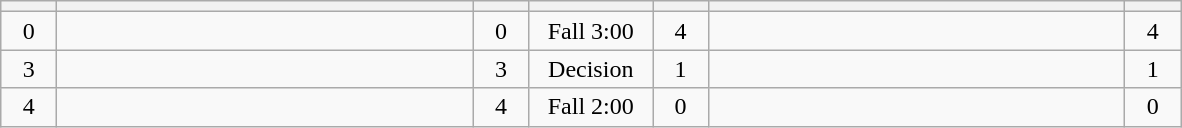<table class="wikitable" style="text-align: center;">
<tr>
<th width=30></th>
<th width=270></th>
<th width=30></th>
<th width=75></th>
<th width=30></th>
<th width=270></th>
<th width=30></th>
</tr>
<tr>
<td>0</td>
<td align=left><strong></strong></td>
<td>0</td>
<td>Fall 3:00</td>
<td>4</td>
<td align=left></td>
<td>4</td>
</tr>
<tr>
<td>3</td>
<td align=left></td>
<td>3</td>
<td>Decision</td>
<td>1</td>
<td align=left><strong></strong></td>
<td>1</td>
</tr>
<tr>
<td>4</td>
<td align=left></td>
<td>4</td>
<td>Fall 2:00</td>
<td>0</td>
<td align=left><strong></strong></td>
<td>0</td>
</tr>
</table>
